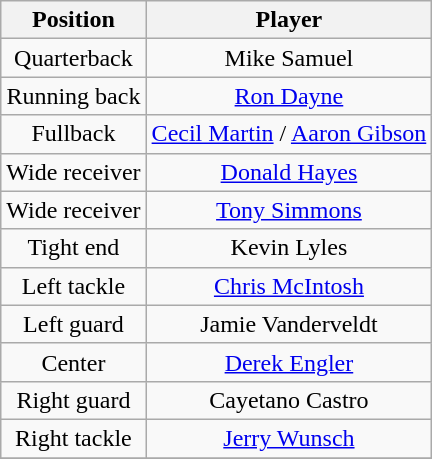<table class="wikitable" style="text-align: center;">
<tr>
<th>Position</th>
<th>Player</th>
</tr>
<tr>
<td>Quarterback</td>
<td>Mike Samuel</td>
</tr>
<tr>
<td>Running back</td>
<td><a href='#'>Ron Dayne</a></td>
</tr>
<tr>
<td>Fullback</td>
<td><a href='#'>Cecil Martin</a> / <a href='#'>Aaron Gibson</a></td>
</tr>
<tr>
<td>Wide receiver</td>
<td><a href='#'>Donald Hayes</a></td>
</tr>
<tr>
<td>Wide receiver</td>
<td><a href='#'>Tony Simmons</a></td>
</tr>
<tr>
<td>Tight end</td>
<td>Kevin Lyles</td>
</tr>
<tr>
<td>Left tackle</td>
<td><a href='#'>Chris McIntosh</a></td>
</tr>
<tr>
<td>Left guard</td>
<td>Jamie Vanderveldt</td>
</tr>
<tr>
<td>Center</td>
<td><a href='#'>Derek Engler</a></td>
</tr>
<tr>
<td>Right guard</td>
<td>Cayetano Castro</td>
</tr>
<tr>
<td>Right tackle</td>
<td><a href='#'>Jerry Wunsch</a></td>
</tr>
<tr>
</tr>
</table>
